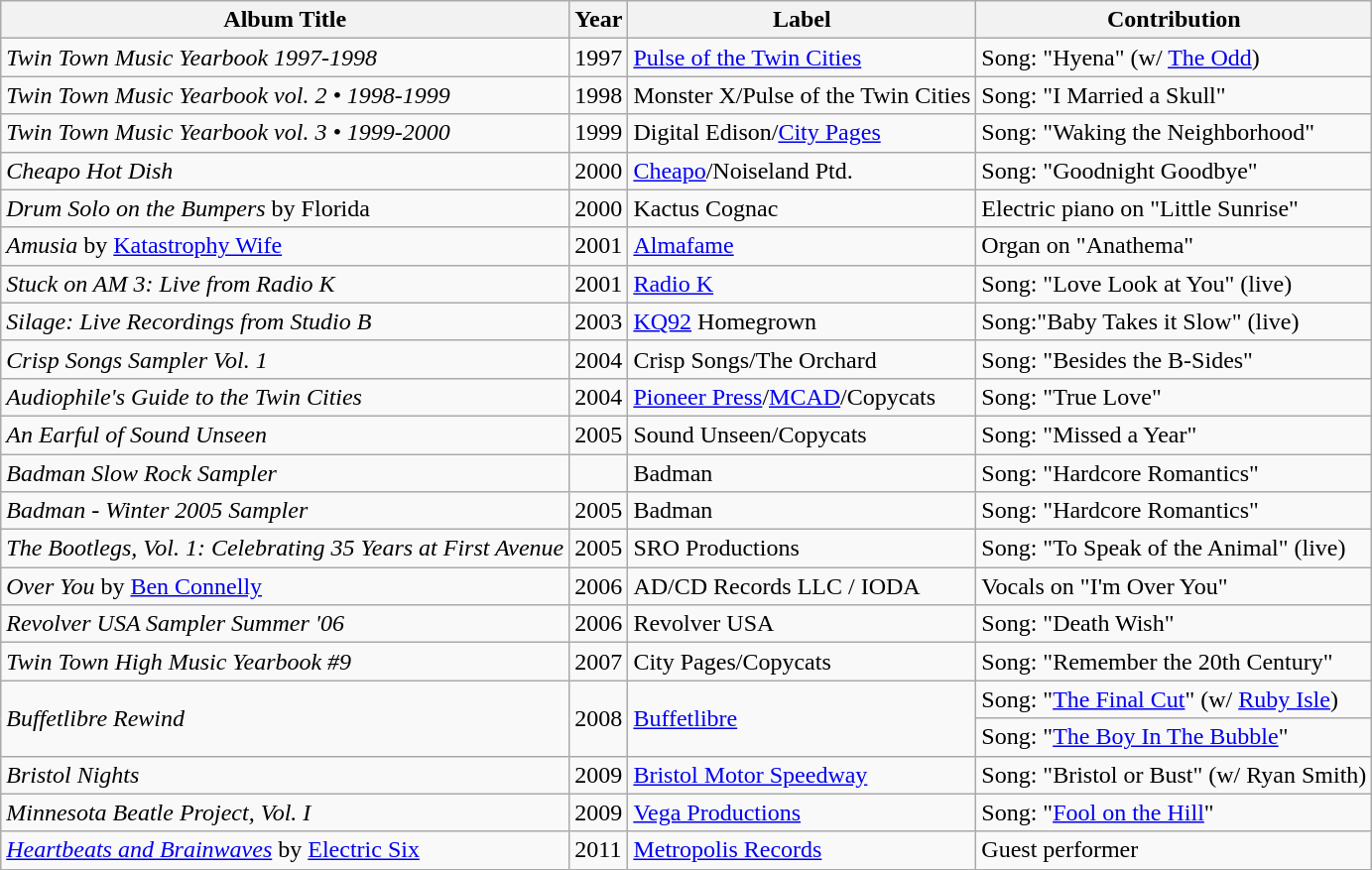<table class="wikitable">
<tr>
<th>Album Title</th>
<th>Year</th>
<th>Label</th>
<th>Contribution</th>
</tr>
<tr>
<td><em>Twin Town Music Yearbook 1997-1998</em></td>
<td>1997</td>
<td><a href='#'>Pulse of the Twin Cities</a></td>
<td>Song: "Hyena" (w/ <a href='#'>The Odd</a>)</td>
</tr>
<tr>
<td><em>Twin Town Music Yearbook vol. 2 • 1998-1999</em></td>
<td>1998</td>
<td>Monster X/Pulse of the Twin Cities</td>
<td>Song: "I Married a Skull"</td>
</tr>
<tr>
<td><em>Twin Town Music Yearbook vol. 3 • 1999-2000</em></td>
<td>1999</td>
<td>Digital Edison/<a href='#'>City Pages</a></td>
<td>Song: "Waking the Neighborhood"</td>
</tr>
<tr>
<td><em>Cheapo Hot Dish</em></td>
<td>2000</td>
<td><a href='#'>Cheapo</a>/Noiseland Ptd.</td>
<td>Song: "Goodnight Goodbye"</td>
</tr>
<tr>
<td><em>Drum Solo on the Bumpers</em> by Florida</td>
<td>2000</td>
<td>Kactus Cognac</td>
<td>Electric piano on "Little Sunrise"</td>
</tr>
<tr>
<td><em>Amusia</em> by <a href='#'>Katastrophy Wife</a></td>
<td>2001</td>
<td><a href='#'>Almafame</a></td>
<td>Organ on "Anathema"</td>
</tr>
<tr>
<td><em>Stuck on AM 3: Live from Radio K</em></td>
<td>2001</td>
<td><a href='#'>Radio K</a></td>
<td>Song: "Love Look at You" (live)</td>
</tr>
<tr>
<td><em>Silage: Live Recordings from Studio B</em></td>
<td>2003</td>
<td><a href='#'>KQ92</a> Homegrown</td>
<td>Song:"Baby Takes it Slow" (live)</td>
</tr>
<tr>
<td><em>Crisp Songs Sampler Vol. 1</em></td>
<td>2004</td>
<td>Crisp Songs/The Orchard</td>
<td>Song: "Besides the B-Sides"</td>
</tr>
<tr>
<td><em>Audiophile's Guide to the Twin Cities</em></td>
<td>2004</td>
<td><a href='#'>Pioneer Press</a>/<a href='#'>MCAD</a>/Copycats</td>
<td>Song: "True Love"</td>
</tr>
<tr>
<td><em>An Earful of Sound Unseen</em></td>
<td>2005</td>
<td>Sound Unseen/Copycats</td>
<td>Song: "Missed a Year"</td>
</tr>
<tr>
<td><em>Badman Slow Rock Sampler</em></td>
<td></td>
<td>Badman</td>
<td>Song: "Hardcore Romantics"</td>
</tr>
<tr>
<td><em>Badman - Winter 2005 Sampler</em></td>
<td>2005</td>
<td>Badman</td>
<td>Song: "Hardcore Romantics"</td>
</tr>
<tr>
<td><em>The Bootlegs, Vol. 1: Celebrating 35 Years at First Avenue</em></td>
<td>2005</td>
<td>SRO Productions</td>
<td>Song: "To Speak of the Animal" (live)</td>
</tr>
<tr>
<td><em>Over You</em> by <a href='#'>Ben Connelly</a></td>
<td>2006</td>
<td>AD/CD Records LLC / IODA</td>
<td>Vocals on "I'm Over You"</td>
</tr>
<tr>
<td><em>Revolver USA Sampler Summer '06</em></td>
<td>2006</td>
<td>Revolver USA</td>
<td>Song: "Death Wish"</td>
</tr>
<tr>
<td><em>Twin Town High Music Yearbook #9</em></td>
<td>2007</td>
<td>City Pages/Copycats</td>
<td>Song: "Remember the 20th Century"</td>
</tr>
<tr>
<td rowspan="2"><em>Buffetlibre Rewind</em></td>
<td rowspan="2">2008</td>
<td rowspan="2"><a href='#'>Buffetlibre</a></td>
<td>Song: "<a href='#'>The Final Cut</a>" (w/ <a href='#'>Ruby Isle</a>)</td>
</tr>
<tr>
<td>Song: "<a href='#'>The Boy In The Bubble</a>"</td>
</tr>
<tr>
<td><em>Bristol Nights</em></td>
<td>2009</td>
<td><a href='#'>Bristol Motor Speedway</a></td>
<td>Song: "Bristol or Bust" (w/ Ryan Smith)</td>
</tr>
<tr>
<td><em>Minnesota Beatle Project, Vol. I</em></td>
<td>2009</td>
<td><a href='#'>Vega Productions</a></td>
<td>Song: "<a href='#'>Fool on the Hill</a>"</td>
</tr>
<tr>
<td><em><a href='#'>Heartbeats and Brainwaves</a></em> by <a href='#'>Electric Six</a></td>
<td>2011</td>
<td><a href='#'>Metropolis Records</a></td>
<td>Guest performer</td>
</tr>
</table>
